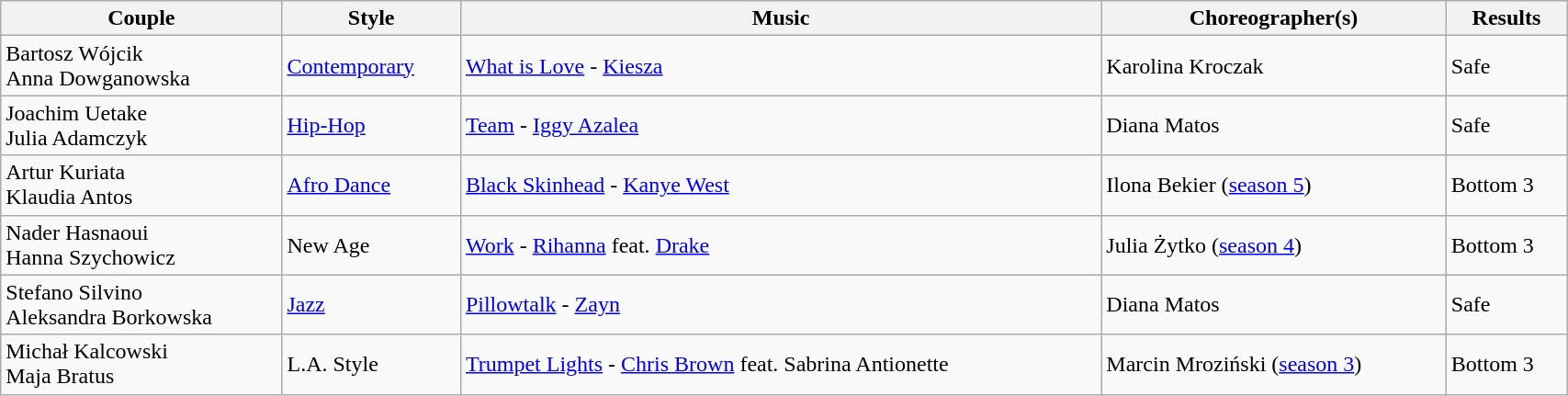<table class="wikitable" width="90%">
<tr>
<th>Couple</th>
<th>Style</th>
<th>Music</th>
<th>Choreographer(s)</th>
<th>Results</th>
</tr>
<tr>
<td>Bartosz Wójcik<br>Anna Dowganowska</td>
<td><a href='#'>Contemporary</a></td>
<td><a href='#'>What is Love</a> - <a href='#'>Kiesza</a></td>
<td>Karolina Kroczak</td>
<td>Safe</td>
</tr>
<tr>
<td>Joachim Uetake<br>Julia Adamczyk</td>
<td><a href='#'>Hip-Hop</a></td>
<td><a href='#'>Team</a> - <a href='#'>Iggy Azalea</a></td>
<td>Diana Matos</td>
<td>Safe</td>
</tr>
<tr>
<td>Artur Kuriata<br>Klaudia Antos</td>
<td><a href='#'>Afro Dance</a></td>
<td><a href='#'>Black Skinhead</a> - <a href='#'>Kanye West</a></td>
<td>Ilona Bekier (<a href='#'>season 5</a>)</td>
<td>Bottom 3</td>
</tr>
<tr>
<td>Nader Hasnaoui<br>Hanna Szychowicz</td>
<td>New Age</td>
<td><a href='#'>Work</a> - <a href='#'>Rihanna</a> feat. <a href='#'>Drake</a></td>
<td>Julia Żytko (<a href='#'>season 4</a>)</td>
<td>Bottom 3</td>
</tr>
<tr>
<td>Stefano Silvino<br>Aleksandra Borkowska</td>
<td><a href='#'>Jazz</a></td>
<td><a href='#'>Pillowtalk</a> - <a href='#'>Zayn</a></td>
<td>Diana Matos</td>
<td>Safe</td>
</tr>
<tr>
<td>Michał Kalcowski<br>Maja Bratus</td>
<td>L.A. Style</td>
<td><a href='#'>Trumpet Lights</a> - <a href='#'>Chris Brown</a> feat. Sabrina Antionette</td>
<td>Marcin Mroziński (<a href='#'>season 3</a>)</td>
<td>Bottom 3</td>
</tr>
</table>
